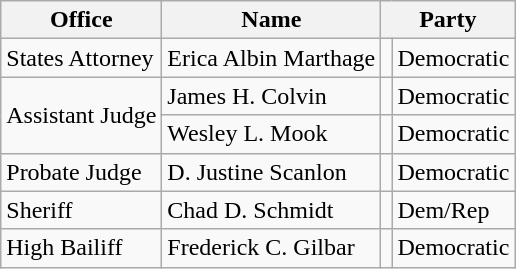<table class="wikitable sortable">
<tr>
<th>Office</th>
<th>Name</th>
<th colspan="2">Party</th>
</tr>
<tr>
<td>States Attorney</td>
<td>Erica Albin Marthage</td>
<td></td>
<td>Democratic</td>
</tr>
<tr>
<td rowspan=2>Assistant Judge</td>
<td>James H. Colvin</td>
<td></td>
<td>Democratic</td>
</tr>
<tr>
<td>Wesley L. Mook</td>
<td></td>
<td>Democratic</td>
</tr>
<tr>
<td>Probate Judge</td>
<td>D. Justine Scanlon</td>
<td></td>
<td>Democratic</td>
</tr>
<tr>
<td>Sheriff</td>
<td>Chad D. Schmidt</td>
<td></td>
<td>Dem/Rep</td>
</tr>
<tr>
<td>High Bailiff</td>
<td>Frederick C. Gilbar</td>
<td></td>
<td>Democratic</td>
</tr>
</table>
